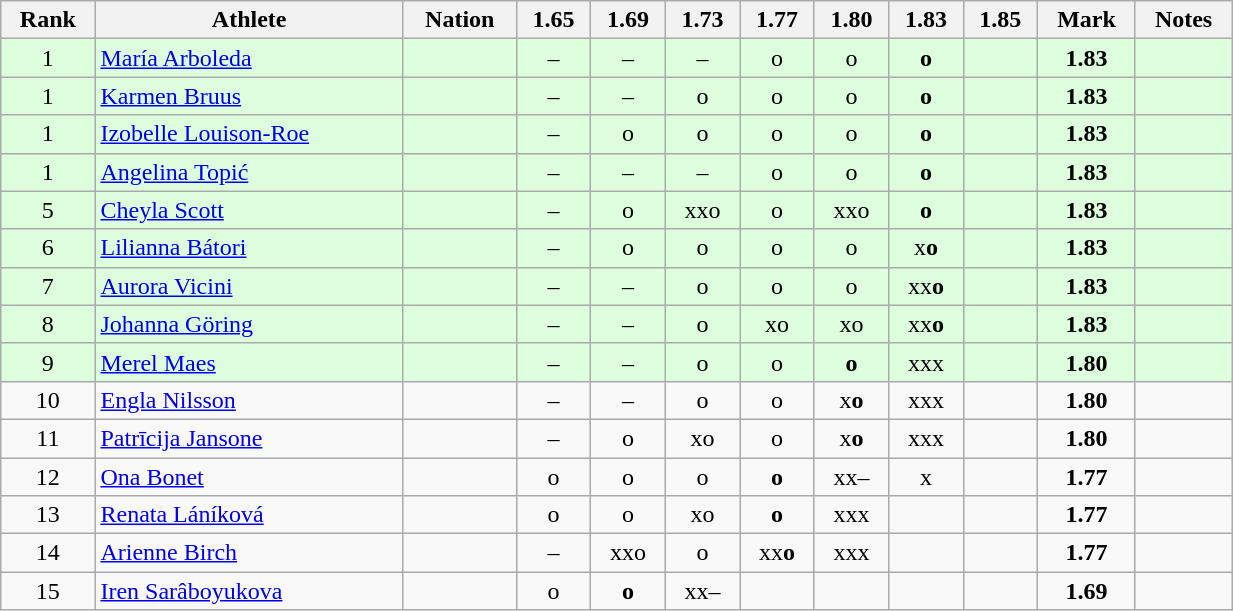<table class="wikitable sortable" style="text-align:center;width: 65%;">
<tr>
<th scope="col">Rank</th>
<th scope="col">Athlete</th>
<th scope="col">Nation</th>
<th scope="col">1.65</th>
<th scope="col">1.69</th>
<th scope="col">1.73</th>
<th scope="col">1.77</th>
<th scope="col">1.80</th>
<th scope="col">1.83</th>
<th scope="col">1.85</th>
<th scope="col">Mark</th>
<th scope="col">Notes</th>
</tr>
<tr bgcolor=ddffdd>
<td>1</td>
<td align=left><a href='#'>María Arboleda</a></td>
<td align=left></td>
<td>–</td>
<td>–</td>
<td>–</td>
<td>o</td>
<td>o</td>
<td><strong>o</strong></td>
<td></td>
<td><strong>1.83</strong></td>
<td></td>
</tr>
<tr bgcolor=ddffdd>
<td>1</td>
<td align=left><a href='#'>Karmen Bruus</a></td>
<td align=left></td>
<td>–</td>
<td>–</td>
<td>o</td>
<td>o</td>
<td>o</td>
<td><strong>o</strong></td>
<td></td>
<td><strong>1.83</strong></td>
<td></td>
</tr>
<tr bgcolor=ddffdd>
<td>1</td>
<td align=left><a href='#'>Izobelle Louison-Roe</a></td>
<td align=left></td>
<td>–</td>
<td>o</td>
<td>o</td>
<td>o</td>
<td>o</td>
<td><strong>o</strong></td>
<td></td>
<td><strong>1.83</strong></td>
<td></td>
</tr>
<tr bgcolor=ddffdd>
<td>1</td>
<td align=left><a href='#'>Angelina Topić</a></td>
<td align=left></td>
<td>–</td>
<td>–</td>
<td>–</td>
<td>o</td>
<td>o</td>
<td><strong>o</strong></td>
<td></td>
<td><strong>1.83</strong></td>
<td></td>
</tr>
<tr bgcolor=ddffdd>
<td>5</td>
<td align=left><a href='#'>Cheyla Scott</a></td>
<td align=left></td>
<td>–</td>
<td>o</td>
<td>xxo</td>
<td>o</td>
<td>xxo</td>
<td><strong>o</strong></td>
<td></td>
<td><strong>1.83</strong></td>
<td></td>
</tr>
<tr bgcolor=ddffdd>
<td>6</td>
<td align=left><a href='#'>Lilianna Bátori</a></td>
<td align=left></td>
<td>–</td>
<td>o</td>
<td>o</td>
<td>o</td>
<td>o</td>
<td>x<strong>o</strong></td>
<td></td>
<td><strong>1.83</strong></td>
<td></td>
</tr>
<tr bgcolor=ddffdd>
<td>7</td>
<td align=left><a href='#'>Aurora Vicini</a></td>
<td align=left></td>
<td>–</td>
<td>–</td>
<td>o</td>
<td>o</td>
<td>o</td>
<td>xx<strong>o</strong></td>
<td></td>
<td><strong>1.83</strong></td>
<td></td>
</tr>
<tr bgcolor=ddffdd>
<td>8</td>
<td align=left><a href='#'>Johanna Göring</a></td>
<td align=left></td>
<td>–</td>
<td>–</td>
<td>o</td>
<td>xo</td>
<td>xo</td>
<td>xx<strong>o</strong></td>
<td></td>
<td><strong>1.83</strong></td>
<td></td>
</tr>
<tr bgcolor=ddffdd>
<td>9</td>
<td align=left><a href='#'>Merel Maes</a></td>
<td align=left></td>
<td>–</td>
<td>–</td>
<td>o</td>
<td>o</td>
<td><strong>o</strong></td>
<td>xxx</td>
<td></td>
<td><strong>1.80</strong></td>
<td></td>
</tr>
<tr>
<td>10</td>
<td align=left><a href='#'>Engla Nilsson</a></td>
<td align=left></td>
<td>–</td>
<td>–</td>
<td>o</td>
<td>o</td>
<td>x<strong>o</strong></td>
<td>xxx</td>
<td></td>
<td><strong>1.80</strong></td>
<td></td>
</tr>
<tr>
<td>11</td>
<td align=left><a href='#'>Patrīcija Jansone</a></td>
<td align=left></td>
<td>–</td>
<td>o</td>
<td>xo</td>
<td>o</td>
<td>x<strong>o</strong></td>
<td>xxx</td>
<td></td>
<td><strong>1.80</strong></td>
<td></td>
</tr>
<tr>
<td>12</td>
<td align=left><a href='#'>Ona Bonet</a></td>
<td align=left></td>
<td>o</td>
<td>o</td>
<td>o</td>
<td><strong>o</strong></td>
<td>xx–</td>
<td>x</td>
<td></td>
<td><strong>1.77</strong></td>
<td></td>
</tr>
<tr>
<td>13</td>
<td align=left><a href='#'>Renata Láníková</a></td>
<td align=left></td>
<td>o</td>
<td>o</td>
<td>xo</td>
<td><strong>o</strong></td>
<td>xxx</td>
<td></td>
<td></td>
<td><strong>1.77</strong></td>
<td></td>
</tr>
<tr>
<td>14</td>
<td align=left><a href='#'>Arienne Birch</a></td>
<td align=left></td>
<td>–</td>
<td>xxo</td>
<td>o</td>
<td>xx<strong>o</strong></td>
<td>xxx</td>
<td></td>
<td></td>
<td><strong>1.77</strong></td>
<td></td>
</tr>
<tr>
<td>15</td>
<td align=left><a href='#'>Iren Sarâboyukova</a></td>
<td align=left></td>
<td>o</td>
<td><strong>o</strong></td>
<td>xx–</td>
<td></td>
<td></td>
<td></td>
<td></td>
<td><strong>1.69</strong></td>
<td></td>
</tr>
</table>
